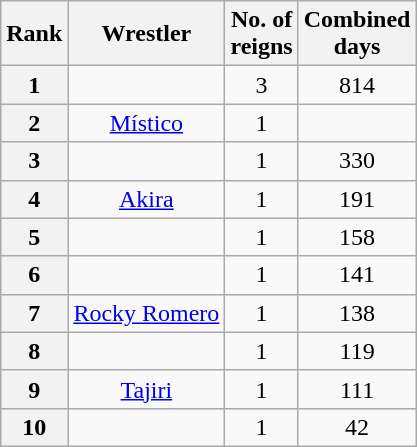<table class="wikitable sortable" style="text-align: center">
<tr>
<th>Rank</th>
<th>Wrestler</th>
<th>No. of<br>reigns</th>
<th>Combined<br>days</th>
</tr>
<tr>
<th>1</th>
<td></td>
<td>3</td>
<td>814</td>
</tr>
<tr>
<th>2</th>
<td><a href='#'>Místico</a></td>
<td>1</td>
<td></td>
</tr>
<tr>
<th>3</th>
<td></td>
<td>1</td>
<td>330</td>
</tr>
<tr>
<th>4</th>
<td><a href='#'>Akira</a></td>
<td>1</td>
<td>191</td>
</tr>
<tr>
<th>5</th>
<td></td>
<td>1</td>
<td>158</td>
</tr>
<tr>
<th>6</th>
<td></td>
<td>1</td>
<td>141</td>
</tr>
<tr>
<th>7</th>
<td><a href='#'>Rocky Romero</a></td>
<td>1</td>
<td>138</td>
</tr>
<tr>
<th>8</th>
<td></td>
<td>1</td>
<td>119</td>
</tr>
<tr>
<th>9</th>
<td><a href='#'>Tajiri</a></td>
<td>1</td>
<td>111</td>
</tr>
<tr>
<th>10</th>
<td></td>
<td>1</td>
<td>42</td>
</tr>
</table>
